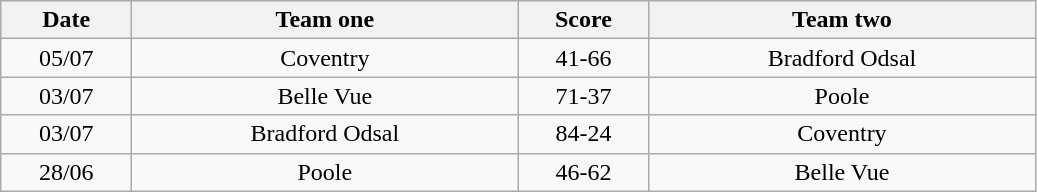<table class="wikitable" style="text-align: center">
<tr>
<th width=80>Date</th>
<th width=250>Team one</th>
<th width=80>Score</th>
<th width=250>Team two</th>
</tr>
<tr>
<td>05/07</td>
<td>Coventry</td>
<td>41-66</td>
<td>Bradford Odsal</td>
</tr>
<tr>
<td>03/07</td>
<td>Belle Vue</td>
<td>71-37</td>
<td>Poole</td>
</tr>
<tr>
<td>03/07</td>
<td>Bradford Odsal</td>
<td>84-24</td>
<td>Coventry</td>
</tr>
<tr>
<td>28/06</td>
<td>Poole</td>
<td>46-62</td>
<td>Belle Vue</td>
</tr>
</table>
